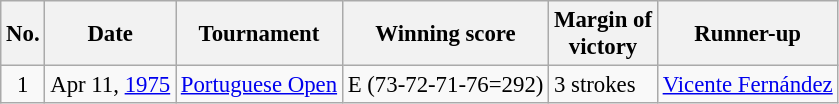<table class="wikitable" style="font-size:95%;">
<tr>
<th>No.</th>
<th>Date</th>
<th>Tournament</th>
<th>Winning score</th>
<th>Margin of<br>victory</th>
<th>Runner-up</th>
</tr>
<tr>
<td align=center>1</td>
<td>Apr 11, <a href='#'>1975</a></td>
<td><a href='#'>Portuguese Open</a></td>
<td>E (73-72-71-76=292)</td>
<td>3 strokes</td>
<td> <a href='#'>Vicente Fernández</a></td>
</tr>
</table>
